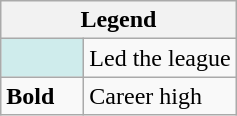<table class="wikitable mw-collapsible">
<tr>
<th colspan="2">Legend</th>
</tr>
<tr>
<td style="background:#cfecec; width:3em;"></td>
<td>Led the league</td>
</tr>
<tr>
<td><strong>Bold</strong></td>
<td>Career high</td>
</tr>
</table>
